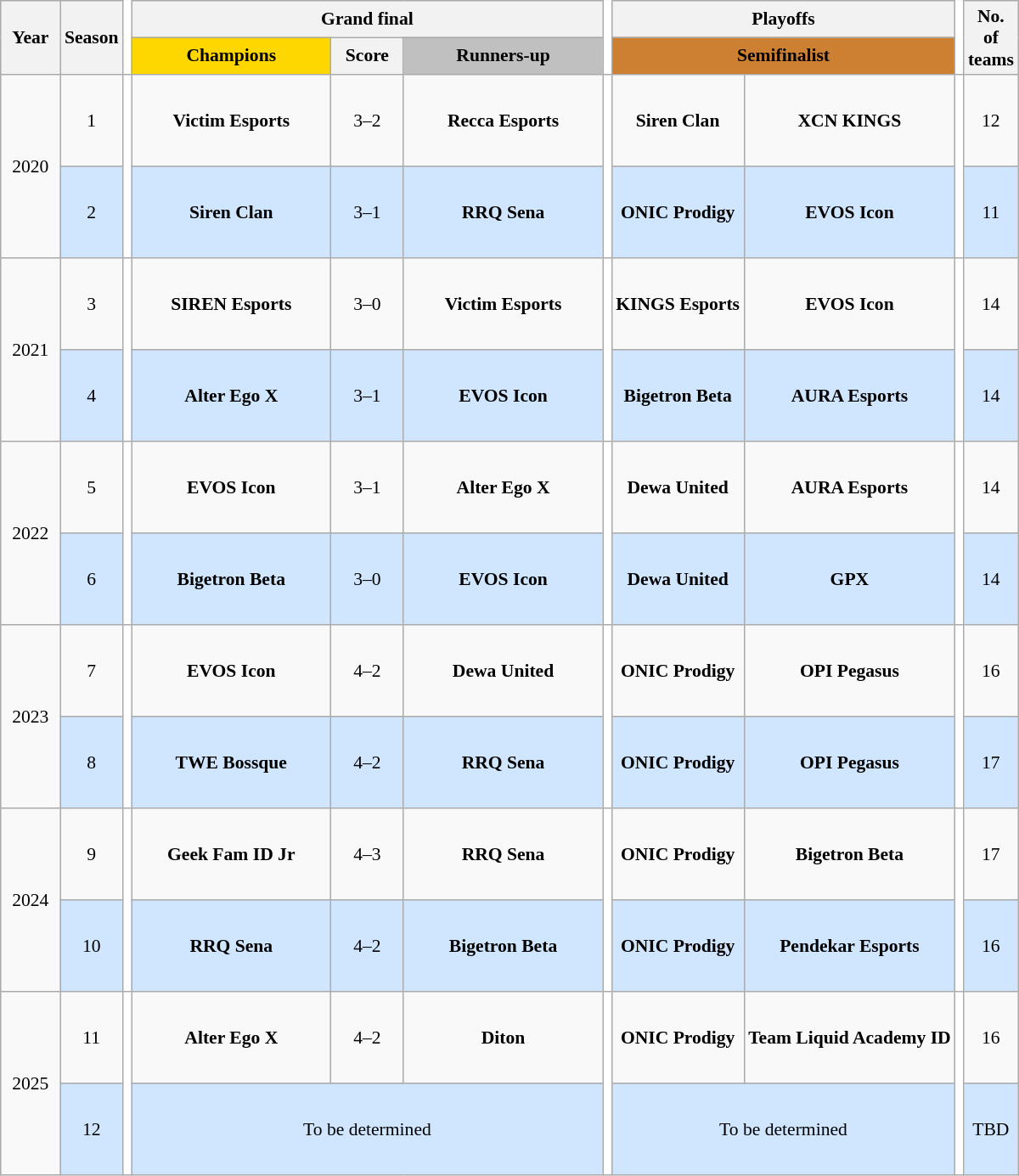<table class="wikitable" style="text-align:center;font-size:90%;">
<tr>
<th rowspan=2 width=40>Year</th>
<th rowspan=2 width=40>Season</th>
<td rowspan=2 style="width:1;background:#fff;border-top-style:hidden;"></td>
<th colspan=3>Grand final</th>
<td rowspan=2 style="width:1;background:#fff;border-top-style:hidden;"></td>
<th colspan=2>Playoffs</th>
<td rowspan=2 style="width:1;background:#fff;border-top-style:hidden;"></td>
<th rowspan=2 width=10>No. of teams</th>
</tr>
<tr>
<th width=150 style="background:gold;">Champions</th>
<th width=50>Score</th>
<th width=150 style="background:silver">Runners-up</th>
<th colspan="2" width=150 style="background:#cd7f32">Semifinalist</th>
</tr>
<tr style="height:5em;">
<td rowspan=2>2020</td>
<td>1</td>
<td rowspan=2 style="width:1;background:#fff;"></td>
<td><strong>Victim Esports</strong></td>
<td>3–2</td>
<td><strong>Recca Esports</strong></td>
<td rowspan=2 style="width:1;background:#fff;"></td>
<td><strong>Siren Clan</strong></td>
<td><strong>XCN KINGS</strong></td>
<td rowspan=2 style="width:1;background:#fff;"></td>
<td>12</td>
</tr>
<tr style="background:#D0E6FF;height:5em;">
<td>2</td>
<td><strong>Siren Clan</strong></td>
<td>3–1</td>
<td><strong>RRQ Sena</strong></td>
<td><strong>ONIC Prodigy</strong></td>
<td><strong>EVOS Icon</strong></td>
<td>11</td>
</tr>
<tr style="height:5em;">
<td rowspan=2>2021</td>
<td>3</td>
<td rowspan=2 style="width:1;background:#fff;"></td>
<td><strong>SIREN Esports</strong></td>
<td>3–0</td>
<td><strong>Victim Esports</strong></td>
<td rowspan=2 style="width:1;background:#fff;"></td>
<td><strong>KINGS Esports</strong></td>
<td><strong>EVOS Icon</strong></td>
<td rowspan=2 style="width:1;background:#fff;"></td>
<td>14</td>
</tr>
<tr style="background:#D0E6FF;height:5em;">
<td>4</td>
<td><strong>Alter Ego X</strong></td>
<td>3–1</td>
<td><strong>EVOS Icon</strong></td>
<td><strong>Bigetron Beta</strong></td>
<td><strong>AURA Esports</strong></td>
<td>14</td>
</tr>
<tr style="height:5em;">
<td rowspan=2>2022</td>
<td>5</td>
<td rowspan=2 style="width:1;background:#fff;"></td>
<td><strong>EVOS Icon</strong></td>
<td>3–1</td>
<td><strong>Alter Ego X</strong></td>
<td rowspan=2 style="width:1;background:#fff;"></td>
<td><strong>Dewa United</strong></td>
<td><strong>AURA Esports</strong></td>
<td rowspan=2 style="width:1;background:#fff;"></td>
<td>14</td>
</tr>
<tr style="background:#D0E6FF;height:5em;">
<td>6</td>
<td><strong>Bigetron Beta</strong></td>
<td>3–0</td>
<td><strong>EVOS Icon</strong></td>
<td><strong>Dewa United</strong></td>
<td><strong>GPX</strong></td>
<td>14</td>
</tr>
<tr style="height:5em;">
<td rowspan=2>2023</td>
<td>7</td>
<td rowspan=2 style="width:1;background:#fff;"></td>
<td><strong>EVOS Icon</strong></td>
<td>4–2</td>
<td><strong>Dewa United</strong></td>
<td rowspan=2 style="width:1;background:#fff;"></td>
<td><strong>ONIC Prodigy</strong></td>
<td><strong>OPI Pegasus</strong></td>
<td rowspan=2 style="width:1;background:#fff;"></td>
<td>16</td>
</tr>
<tr style="background:#D0E6FF;height:5em;">
<td>8</td>
<td><strong>TWE Bossque</strong></td>
<td>4–2</td>
<td><strong>RRQ Sena</strong></td>
<td><strong>ONIC Prodigy</strong></td>
<td><strong>OPI Pegasus</strong></td>
<td>17</td>
</tr>
<tr style="height:5em;">
<td rowspan=2>2024</td>
<td>9</td>
<td rowspan=2 style="width:1;background:#fff;"></td>
<td><strong>Geek Fam ID Jr</strong></td>
<td>4–3</td>
<td><strong>RRQ Sena</strong></td>
<td rowspan=2 style="width:1;background:#fff;"></td>
<td><strong>ONIC Prodigy</strong></td>
<td><strong>Bigetron Beta</strong></td>
<td rowspan=2 style="width:1;background:#fff;"></td>
<td>17</td>
</tr>
<tr style="background:#D0E6FF;height:5em;">
<td>10</td>
<td><strong>RRQ Sena</strong></td>
<td>4–2</td>
<td><strong>Bigetron Beta</strong></td>
<td><strong>ONIC Prodigy</strong></td>
<td><strong>Pendekar Esports</strong></td>
<td>16</td>
</tr>
<tr style="height:5em;">
<td rowspan=2>2025</td>
<td>11</td>
<td rowspan=2 style="width:1;background:#fff;"></td>
<td><strong>Alter Ego X</strong></td>
<td>4–2</td>
<td><strong> Diton </strong></td>
<td rowspan=2 style="width:1;background:#fff;"></td>
<td><strong>ONIC Prodigy</strong></td>
<td><strong>Team Liquid Academy ID</strong></td>
<td rowspan=2 style="width:1;background:#fff;"></td>
<td>16</td>
</tr>
<tr style="background:#D0E6FF;height:5em;">
<td>12</td>
<td colspan="3">To be determined</td>
<td colspan="2">To be determined</td>
<td>TBD</td>
</tr>
</table>
